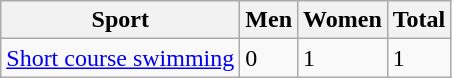<table class="wikitable">
<tr>
<th>Sport</th>
<th>Men</th>
<th>Women</th>
<th>Total</th>
</tr>
<tr>
<td><a href='#'>Short course swimming</a></td>
<td>0</td>
<td>1</td>
<td>1</td>
</tr>
</table>
